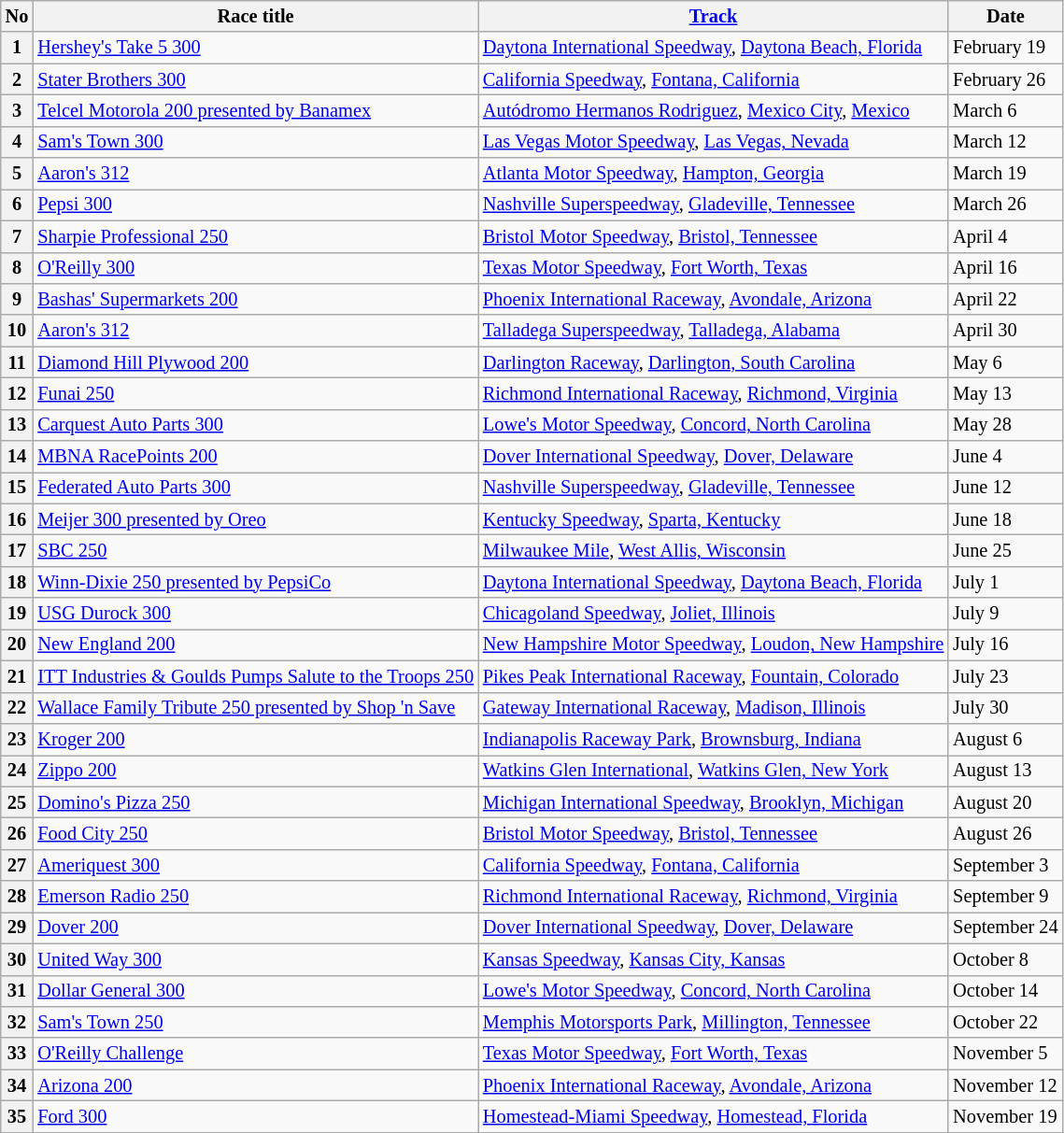<table class="wikitable" style="font-size:85%;">
<tr>
<th>No</th>
<th>Race title</th>
<th><a href='#'>Track</a></th>
<th>Date</th>
</tr>
<tr>
<th>1</th>
<td><a href='#'>Hershey's Take 5 300</a></td>
<td><a href='#'>Daytona International Speedway</a>, <a href='#'>Daytona Beach, Florida</a></td>
<td>February 19</td>
</tr>
<tr>
<th>2</th>
<td><a href='#'>Stater Brothers 300</a></td>
<td><a href='#'>California Speedway</a>, <a href='#'>Fontana, California</a></td>
<td>February 26</td>
</tr>
<tr>
<th>3</th>
<td><a href='#'>Telcel Motorola 200 presented by Banamex</a></td>
<td><a href='#'>Autódromo Hermanos Rodriguez</a>, <a href='#'>Mexico City</a>, <a href='#'>Mexico</a></td>
<td>March 6</td>
</tr>
<tr>
<th>4</th>
<td><a href='#'>Sam's Town 300</a></td>
<td><a href='#'>Las Vegas Motor Speedway</a>, <a href='#'>Las Vegas, Nevada</a></td>
<td>March 12</td>
</tr>
<tr>
<th>5</th>
<td><a href='#'>Aaron's 312</a></td>
<td><a href='#'>Atlanta Motor Speedway</a>, <a href='#'>Hampton, Georgia</a></td>
<td>March 19</td>
</tr>
<tr>
<th>6</th>
<td><a href='#'>Pepsi 300</a></td>
<td><a href='#'>Nashville Superspeedway</a>, <a href='#'>Gladeville, Tennessee</a></td>
<td>March 26</td>
</tr>
<tr>
<th>7</th>
<td><a href='#'>Sharpie Professional 250</a></td>
<td><a href='#'>Bristol Motor Speedway</a>, <a href='#'>Bristol, Tennessee</a></td>
<td>April 4</td>
</tr>
<tr>
<th>8</th>
<td><a href='#'>O'Reilly 300</a></td>
<td><a href='#'>Texas Motor Speedway</a>, <a href='#'>Fort Worth, Texas</a></td>
<td>April 16</td>
</tr>
<tr>
<th>9</th>
<td><a href='#'>Bashas' Supermarkets 200</a></td>
<td><a href='#'>Phoenix International Raceway</a>, <a href='#'>Avondale, Arizona</a></td>
<td>April 22</td>
</tr>
<tr>
<th>10</th>
<td><a href='#'>Aaron's 312</a></td>
<td><a href='#'>Talladega Superspeedway</a>, <a href='#'>Talladega, Alabama</a></td>
<td>April 30</td>
</tr>
<tr>
<th>11</th>
<td><a href='#'>Diamond Hill Plywood 200</a></td>
<td><a href='#'>Darlington Raceway</a>, <a href='#'>Darlington, South Carolina</a></td>
<td>May 6</td>
</tr>
<tr>
<th>12</th>
<td><a href='#'>Funai 250</a></td>
<td><a href='#'>Richmond International Raceway</a>, <a href='#'>Richmond, Virginia</a></td>
<td>May 13</td>
</tr>
<tr>
<th>13</th>
<td><a href='#'>Carquest Auto Parts 300</a></td>
<td><a href='#'>Lowe's Motor Speedway</a>, <a href='#'>Concord, North Carolina</a></td>
<td>May 28</td>
</tr>
<tr>
<th>14</th>
<td><a href='#'>MBNA RacePoints 200</a></td>
<td><a href='#'>Dover International Speedway</a>, <a href='#'>Dover, Delaware</a></td>
<td>June 4</td>
</tr>
<tr>
<th>15</th>
<td><a href='#'>Federated Auto Parts 300</a></td>
<td><a href='#'>Nashville Superspeedway</a>, <a href='#'>Gladeville, Tennessee</a></td>
<td>June 12</td>
</tr>
<tr>
<th>16</th>
<td><a href='#'>Meijer 300 presented by Oreo</a></td>
<td><a href='#'>Kentucky Speedway</a>, <a href='#'>Sparta, Kentucky</a></td>
<td>June 18</td>
</tr>
<tr>
<th>17</th>
<td><a href='#'>SBC 250</a></td>
<td><a href='#'>Milwaukee Mile</a>, <a href='#'>West Allis, Wisconsin</a></td>
<td>June 25</td>
</tr>
<tr>
<th>18</th>
<td><a href='#'>Winn-Dixie 250 presented by PepsiCo</a></td>
<td><a href='#'>Daytona International Speedway</a>, <a href='#'>Daytona Beach, Florida</a></td>
<td>July 1</td>
</tr>
<tr>
<th>19</th>
<td><a href='#'>USG Durock 300</a></td>
<td><a href='#'>Chicagoland Speedway</a>, <a href='#'>Joliet, Illinois</a></td>
<td>July 9</td>
</tr>
<tr>
<th>20</th>
<td><a href='#'>New England 200</a></td>
<td><a href='#'>New Hampshire Motor Speedway</a>, <a href='#'>Loudon, New Hampshire</a></td>
<td>July 16</td>
</tr>
<tr>
<th>21</th>
<td><a href='#'>ITT Industries & Goulds Pumps Salute to the Troops 250</a></td>
<td><a href='#'>Pikes Peak International Raceway</a>, <a href='#'>Fountain, Colorado</a></td>
<td>July 23</td>
</tr>
<tr>
<th>22</th>
<td><a href='#'>Wallace Family Tribute 250 presented by Shop 'n Save</a></td>
<td><a href='#'>Gateway International Raceway</a>, <a href='#'>Madison, Illinois</a></td>
<td>July 30</td>
</tr>
<tr>
<th>23</th>
<td><a href='#'>Kroger 200</a></td>
<td><a href='#'>Indianapolis Raceway Park</a>, <a href='#'>Brownsburg, Indiana</a></td>
<td>August 6</td>
</tr>
<tr>
<th>24</th>
<td><a href='#'>Zippo 200</a></td>
<td><a href='#'>Watkins Glen International</a>, <a href='#'>Watkins Glen, New York</a></td>
<td>August 13</td>
</tr>
<tr>
<th>25</th>
<td><a href='#'>Domino's Pizza 250</a></td>
<td><a href='#'>Michigan International Speedway</a>, <a href='#'>Brooklyn, Michigan</a></td>
<td>August 20</td>
</tr>
<tr>
<th>26</th>
<td><a href='#'>Food City 250</a></td>
<td><a href='#'>Bristol Motor Speedway</a>, <a href='#'>Bristol, Tennessee</a></td>
<td>August 26</td>
</tr>
<tr>
<th>27</th>
<td><a href='#'>Ameriquest 300</a></td>
<td><a href='#'>California Speedway</a>, <a href='#'>Fontana, California</a></td>
<td>September 3</td>
</tr>
<tr>
<th>28</th>
<td><a href='#'>Emerson Radio 250</a></td>
<td><a href='#'>Richmond International Raceway</a>, <a href='#'>Richmond, Virginia</a></td>
<td>September 9</td>
</tr>
<tr>
<th>29</th>
<td><a href='#'>Dover 200</a></td>
<td><a href='#'>Dover International Speedway</a>, <a href='#'>Dover, Delaware</a></td>
<td>September 24</td>
</tr>
<tr>
<th>30</th>
<td><a href='#'>United Way 300</a></td>
<td><a href='#'>Kansas Speedway</a>, <a href='#'>Kansas City, Kansas</a></td>
<td>October 8</td>
</tr>
<tr>
<th>31</th>
<td><a href='#'>Dollar General 300</a></td>
<td><a href='#'>Lowe's Motor Speedway</a>, <a href='#'>Concord, North Carolina</a></td>
<td>October 14</td>
</tr>
<tr>
<th>32</th>
<td><a href='#'>Sam's Town 250</a></td>
<td><a href='#'>Memphis Motorsports Park</a>, <a href='#'>Millington, Tennessee</a></td>
<td>October 22</td>
</tr>
<tr>
<th>33</th>
<td><a href='#'>O'Reilly Challenge</a></td>
<td><a href='#'>Texas Motor Speedway</a>, <a href='#'>Fort Worth, Texas</a></td>
<td>November 5</td>
</tr>
<tr>
<th>34</th>
<td><a href='#'>Arizona 200</a></td>
<td><a href='#'>Phoenix International Raceway</a>, <a href='#'>Avondale, Arizona</a></td>
<td>November 12</td>
</tr>
<tr>
<th>35</th>
<td><a href='#'>Ford 300</a></td>
<td><a href='#'>Homestead-Miami Speedway</a>, <a href='#'>Homestead, Florida</a></td>
<td>November 19</td>
</tr>
<tr>
</tr>
</table>
